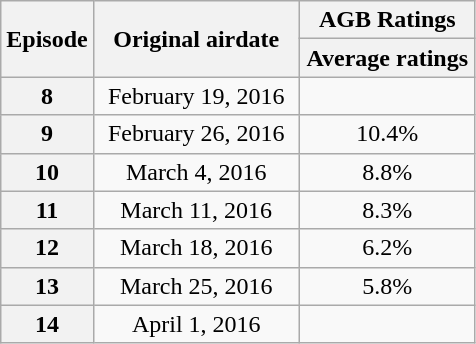<table class=wikitable style="text-align:center">
<tr>
<th rowspan="2" width=40>Episode</th>
<th rowspan="2" width=130>Original airdate</th>
<th width=110>AGB Ratings</th>
</tr>
<tr>
<th colspan="2">Average ratings</th>
</tr>
<tr>
<th>8</th>
<td>February 19, 2016</td>
<td></td>
</tr>
<tr>
<th>9</th>
<td>February 26, 2016</td>
<td>10.4%</td>
</tr>
<tr>
<th>10</th>
<td>March 4, 2016</td>
<td>8.8%</td>
</tr>
<tr>
<th>11</th>
<td>March 11, 2016</td>
<td>8.3%</td>
</tr>
<tr>
<th>12</th>
<td>March 18, 2016</td>
<td>6.2%</td>
</tr>
<tr>
<th>13</th>
<td>March 25, 2016</td>
<td>5.8%</td>
</tr>
<tr>
<th>14</th>
<td>April 1, 2016</td>
<td></td>
</tr>
</table>
